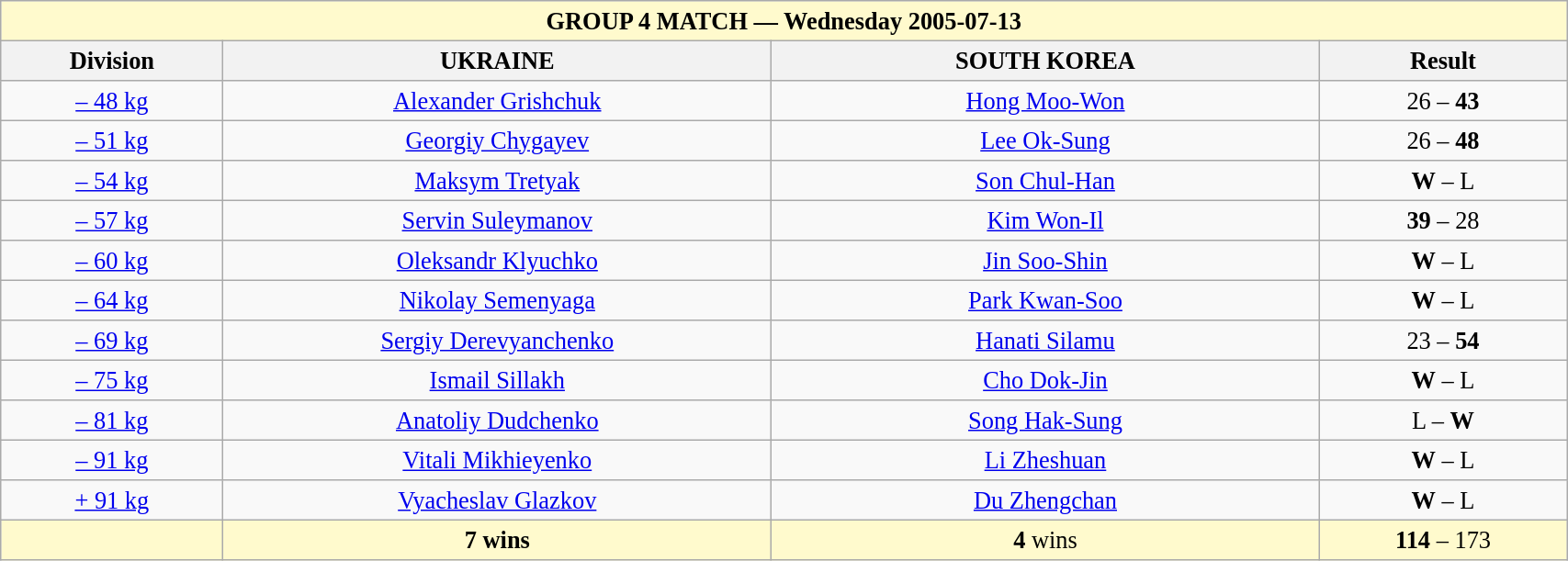<table class="wikitable" style=" text-align:center; font-size:110%;" width="90%">
<tr>
<th colspan="4" style=background:lemonchiffon>GROUP 4 MATCH — Wednesday 2005-07-13</th>
</tr>
<tr>
<th>Division</th>
<th width=35%> UKRAINE</th>
<th width=35%> SOUTH KOREA</th>
<th>Result</th>
</tr>
<tr>
<td><a href='#'>– 48 kg</a></td>
<td><a href='#'>Alexander Grishchuk</a></td>
<td><a href='#'>Hong Moo-Won</a></td>
<td>26 – <strong>43</strong></td>
</tr>
<tr>
<td><a href='#'>– 51 kg</a></td>
<td><a href='#'>Georgiy Chygayev</a></td>
<td><a href='#'>Lee Ok-Sung</a></td>
<td>26 – <strong>48</strong></td>
</tr>
<tr>
<td><a href='#'>– 54 kg</a></td>
<td><a href='#'>Maksym Tretyak</a></td>
<td><a href='#'>Son Chul-Han</a></td>
<td><strong>W</strong> – L </td>
</tr>
<tr>
<td><a href='#'>– 57 kg</a></td>
<td><a href='#'>Servin Suleymanov</a></td>
<td><a href='#'>Kim Won-Il</a></td>
<td><strong>39</strong> – 28</td>
</tr>
<tr>
<td><a href='#'>– 60 kg</a></td>
<td><a href='#'>Oleksandr Klyuchko</a></td>
<td><a href='#'>Jin Soo-Shin</a></td>
<td><strong>W</strong> – L </td>
</tr>
<tr>
<td><a href='#'>– 64 kg</a></td>
<td><a href='#'>Nikolay Semenyaga</a></td>
<td><a href='#'>Park Kwan-Soo</a></td>
<td><strong>W</strong> – L </td>
</tr>
<tr>
<td><a href='#'>– 69 kg</a></td>
<td><a href='#'>Sergiy Derevyanchenko</a></td>
<td><a href='#'>Hanati Silamu</a></td>
<td>23 – <strong>54</strong></td>
</tr>
<tr>
<td><a href='#'>– 75 kg</a></td>
<td><a href='#'>Ismail Sillakh</a></td>
<td><a href='#'>Cho Dok-Jin</a></td>
<td><strong>W</strong> – L </td>
</tr>
<tr>
<td><a href='#'>– 81 kg</a></td>
<td><a href='#'>Anatoliy Dudchenko</a></td>
<td><a href='#'>Song Hak-Sung</a></td>
<td>L – <strong>W</strong> </td>
</tr>
<tr>
<td><a href='#'>– 91 kg</a></td>
<td><a href='#'>Vitali Mikhieyenko</a></td>
<td><a href='#'>Li Zheshuan</a></td>
<td><strong>W</strong> – L </td>
</tr>
<tr>
<td><a href='#'>+ 91 kg</a></td>
<td><a href='#'>Vyacheslav Glazkov</a></td>
<td><a href='#'>Du Zhengchan</a></td>
<td><strong>W</strong> – L </td>
</tr>
<tr>
<td style=background:lemonchiffon></td>
<td style=background:lemonchiffon><strong>7 wins</strong></td>
<td style=background:lemonchiffon><strong>4</strong> wins</td>
<td style=background:lemonchiffon><strong>114</strong> – 173</td>
</tr>
</table>
